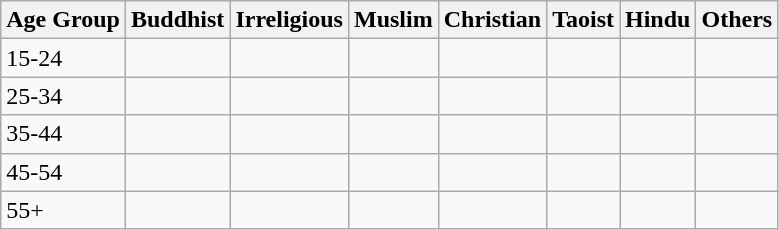<table class="wikitable">
<tr>
<th>Age Group</th>
<th>Buddhist</th>
<th>Irreligious</th>
<th>Muslim</th>
<th>Christian</th>
<th>Taoist</th>
<th>Hindu</th>
<th>Others</th>
</tr>
<tr>
<td>15-24</td>
<td></td>
<td></td>
<td></td>
<td></td>
<td></td>
<td></td>
<td></td>
</tr>
<tr>
<td>25-34</td>
<td></td>
<td></td>
<td></td>
<td></td>
<td></td>
<td></td>
<td></td>
</tr>
<tr>
<td>35-44</td>
<td></td>
<td></td>
<td></td>
<td></td>
<td></td>
<td></td>
<td></td>
</tr>
<tr>
<td>45-54</td>
<td></td>
<td></td>
<td></td>
<td></td>
<td></td>
<td></td>
<td></td>
</tr>
<tr>
<td>55+</td>
<td></td>
<td></td>
<td></td>
<td></td>
<td></td>
<td></td>
<td></td>
</tr>
</table>
